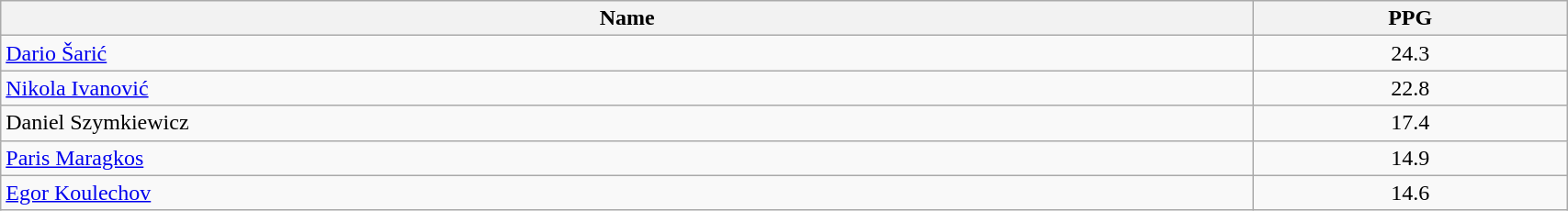<table class=wikitable width="90%">
<tr>
<th width="80%">Name</th>
<th width="20%">PPG</th>
</tr>
<tr>
<td> <a href='#'>Dario Šarić</a></td>
<td style="text-align:center">24.3</td>
</tr>
<tr>
<td> <a href='#'>Nikola Ivanović</a></td>
<td style="text-align:center">22.8</td>
</tr>
<tr>
<td> Daniel Szymkiewicz</td>
<td style="text-align:center">17.4</td>
</tr>
<tr>
<td> <a href='#'>Paris Maragkos</a></td>
<td style="text-align:center">14.9</td>
</tr>
<tr>
<td> <a href='#'>Egor Koulechov</a></td>
<td style="text-align:center">14.6</td>
</tr>
</table>
